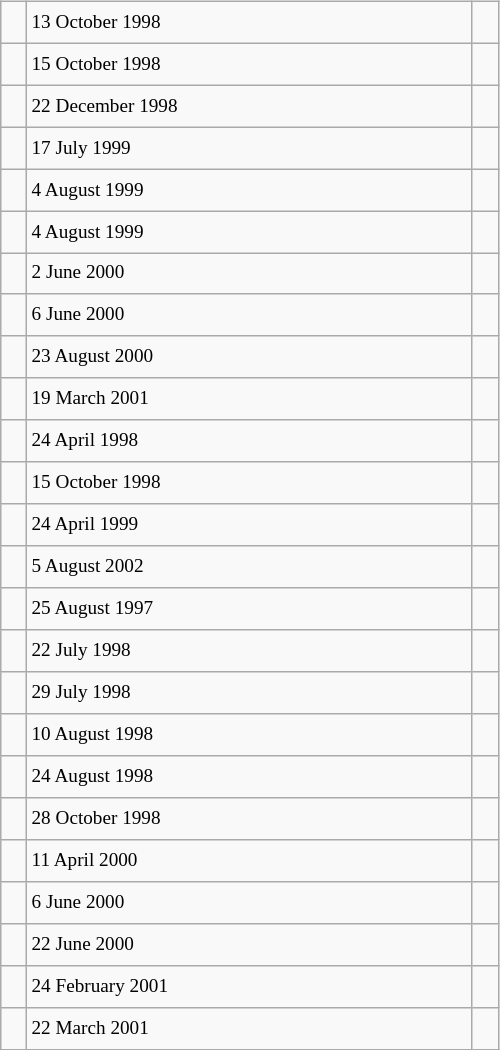<table class="wikitable" style="font-size: 80%; float: left; width: 26em; margin-right: 1em; height: 700px">
<tr>
<td></td>
<td>13 October 1998</td>
<td></td>
</tr>
<tr>
<td></td>
<td>15 October 1998</td>
<td></td>
</tr>
<tr>
<td></td>
<td>22 December 1998</td>
<td></td>
</tr>
<tr>
<td></td>
<td>17 July 1999</td>
<td></td>
</tr>
<tr>
<td></td>
<td>4 August 1999</td>
<td></td>
</tr>
<tr>
<td></td>
<td>4 August 1999</td>
<td></td>
</tr>
<tr>
<td></td>
<td>2 June 2000</td>
<td></td>
</tr>
<tr>
<td></td>
<td>6 June 2000</td>
<td></td>
</tr>
<tr>
<td></td>
<td>23 August 2000</td>
<td></td>
</tr>
<tr>
<td></td>
<td>19 March 2001</td>
<td></td>
</tr>
<tr>
<td></td>
<td>24 April 1998</td>
<td></td>
</tr>
<tr>
<td></td>
<td>15 October 1998</td>
<td></td>
</tr>
<tr>
<td></td>
<td>24 April 1999</td>
<td></td>
</tr>
<tr>
<td></td>
<td>5 August 2002</td>
<td></td>
</tr>
<tr>
<td></td>
<td>25 August 1997</td>
<td></td>
</tr>
<tr>
<td></td>
<td>22 July 1998</td>
<td></td>
</tr>
<tr>
<td></td>
<td>29 July 1998</td>
<td></td>
</tr>
<tr>
<td></td>
<td>10 August 1998</td>
<td></td>
</tr>
<tr>
<td></td>
<td>24 August 1998</td>
<td></td>
</tr>
<tr>
<td></td>
<td>28 October 1998</td>
<td></td>
</tr>
<tr>
<td></td>
<td>11 April 2000</td>
<td></td>
</tr>
<tr>
<td></td>
<td>6 June 2000</td>
<td></td>
</tr>
<tr>
<td></td>
<td>22 June 2000</td>
<td></td>
</tr>
<tr>
<td></td>
<td>24 February 2001</td>
<td></td>
</tr>
<tr>
<td></td>
<td>22 March 2001</td>
<td></td>
</tr>
</table>
